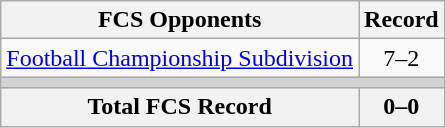<table class="wikitable">
<tr>
<th>FCS Opponents</th>
<th>Record</th>
</tr>
<tr>
<td><a href='#'>Football Championship Subdivision</a></td>
<td align=center>7–2</td>
</tr>
<tr>
<th colspan="2" style="background:lightgrey;"></th>
</tr>
<tr>
<th>Total FCS Record</th>
<th>0–0</th>
</tr>
</table>
